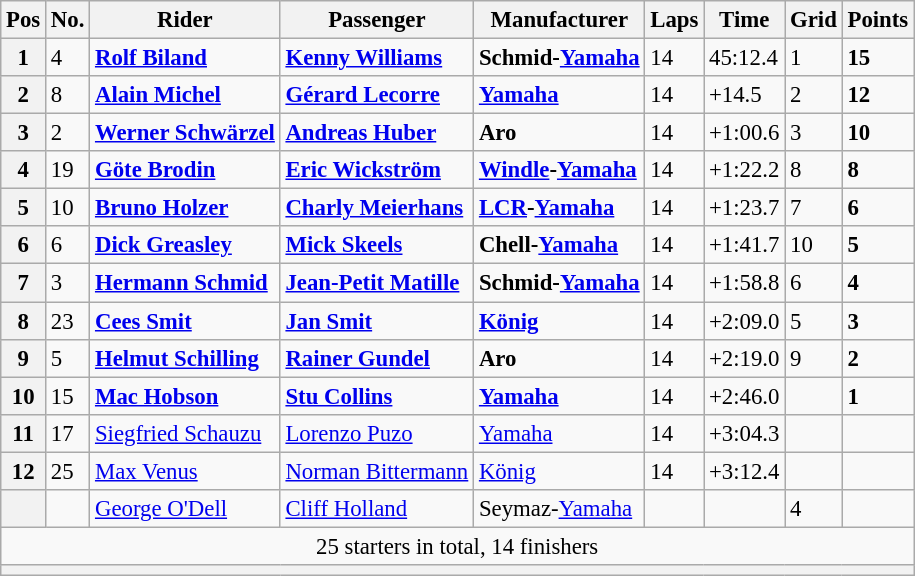<table class="wikitable" style="font-size: 95%;">
<tr>
<th>Pos</th>
<th>No.</th>
<th>Rider</th>
<th>Passenger</th>
<th>Manufacturer</th>
<th>Laps</th>
<th>Time</th>
<th>Grid</th>
<th>Points</th>
</tr>
<tr>
<th>1</th>
<td>4</td>
<td> <strong><a href='#'>Rolf Biland</a></strong></td>
<td> <strong><a href='#'>Kenny Williams</a></strong></td>
<td><strong>Schmid-<a href='#'>Yamaha</a></strong></td>
<td>14</td>
<td>45:12.4</td>
<td>1</td>
<td><strong>15</strong></td>
</tr>
<tr>
<th>2</th>
<td>8</td>
<td> <strong><a href='#'>Alain Michel</a></strong></td>
<td> <strong><a href='#'>Gérard Lecorre</a></strong></td>
<td><strong><a href='#'>Yamaha</a></strong></td>
<td>14</td>
<td>+14.5</td>
<td>2</td>
<td><strong>12</strong></td>
</tr>
<tr>
<th>3</th>
<td>2</td>
<td> <strong><a href='#'>Werner Schwärzel</a></strong></td>
<td> <strong><a href='#'>Andreas Huber</a></strong></td>
<td><strong>Aro</strong></td>
<td>14</td>
<td>+1:00.6</td>
<td>3</td>
<td><strong>10</strong></td>
</tr>
<tr>
<th>4</th>
<td>19</td>
<td> <strong><a href='#'>Göte Brodin</a></strong></td>
<td> <strong><a href='#'>Eric Wickström</a></strong></td>
<td><strong><a href='#'>Windle</a>-<a href='#'>Yamaha</a></strong></td>
<td>14</td>
<td>+1:22.2</td>
<td>8</td>
<td><strong>8</strong></td>
</tr>
<tr>
<th>5</th>
<td>10</td>
<td> <strong><a href='#'>Bruno Holzer</a></strong></td>
<td> <strong><a href='#'>Charly Meierhans</a></strong></td>
<td><strong><a href='#'>LCR</a>-<a href='#'>Yamaha</a></strong></td>
<td>14</td>
<td>+1:23.7</td>
<td>7</td>
<td><strong>6</strong></td>
</tr>
<tr>
<th>6</th>
<td>6</td>
<td> <strong><a href='#'>Dick Greasley</a></strong></td>
<td> <strong><a href='#'>Mick Skeels</a></strong></td>
<td><strong>Chell-<a href='#'>Yamaha</a></strong></td>
<td>14</td>
<td>+1:41.7</td>
<td>10</td>
<td><strong>5</strong></td>
</tr>
<tr>
<th>7</th>
<td>3</td>
<td> <strong><a href='#'>Hermann Schmid</a></strong></td>
<td> <strong><a href='#'>Jean-Petit Matille</a></strong></td>
<td><strong>Schmid-<a href='#'>Yamaha</a></strong></td>
<td>14</td>
<td>+1:58.8</td>
<td>6</td>
<td><strong>4</strong></td>
</tr>
<tr>
<th>8</th>
<td>23</td>
<td> <strong><a href='#'>Cees Smit</a></strong></td>
<td> <strong><a href='#'>Jan Smit</a></strong></td>
<td><strong><a href='#'>König</a></strong></td>
<td>14</td>
<td>+2:09.0</td>
<td>5</td>
<td><strong>3</strong></td>
</tr>
<tr>
<th>9</th>
<td>5</td>
<td> <strong><a href='#'>Helmut Schilling</a></strong></td>
<td> <strong><a href='#'>Rainer Gundel</a></strong></td>
<td><strong>Aro</strong></td>
<td>14</td>
<td>+2:19.0</td>
<td>9</td>
<td><strong>2</strong></td>
</tr>
<tr>
<th>10</th>
<td>15</td>
<td> <strong><a href='#'>Mac Hobson</a></strong></td>
<td> <strong><a href='#'>Stu Collins</a></strong></td>
<td><strong><a href='#'>Yamaha</a></strong></td>
<td>14</td>
<td>+2:46.0</td>
<td></td>
<td><strong>1</strong></td>
</tr>
<tr>
<th>11</th>
<td>17</td>
<td> <a href='#'>Siegfried Schauzu</a></td>
<td> <a href='#'>Lorenzo Puzo</a></td>
<td><a href='#'>Yamaha</a></td>
<td>14</td>
<td>+3:04.3</td>
<td></td>
<td></td>
</tr>
<tr>
<th>12</th>
<td>25</td>
<td> <a href='#'>Max Venus</a></td>
<td> <a href='#'>Norman Bittermann</a></td>
<td><a href='#'>König</a></td>
<td>14</td>
<td>+3:12.4</td>
<td></td>
<td></td>
</tr>
<tr>
<th></th>
<td></td>
<td> <a href='#'>George O'Dell</a></td>
<td> <a href='#'>Cliff Holland</a></td>
<td>Seymaz-<a href='#'>Yamaha</a></td>
<td></td>
<td></td>
<td>4</td>
<td></td>
</tr>
<tr>
<td colspan=9 align=center>25 starters in total, 14 finishers</td>
</tr>
<tr>
<th colspan=9></th>
</tr>
</table>
